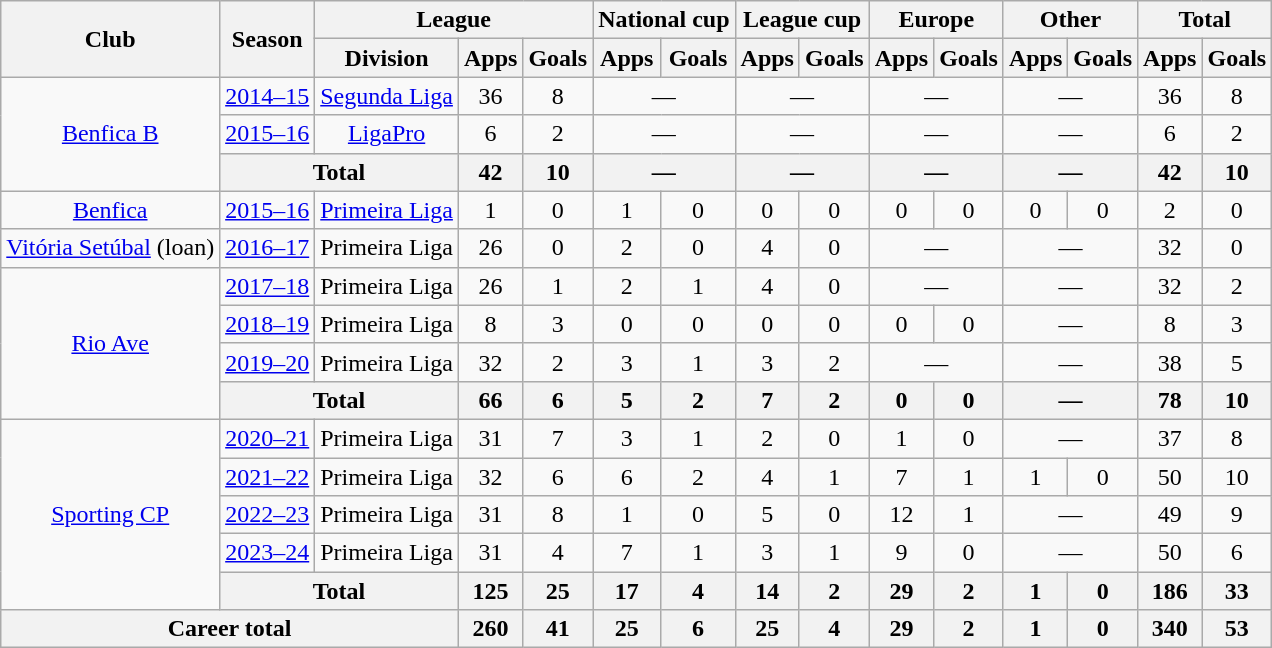<table class=wikitable style=text-align:center>
<tr>
<th rowspan=2>Club</th>
<th rowspan=2>Season</th>
<th colspan=3>League</th>
<th colspan=2>National cup</th>
<th colspan=2>League cup</th>
<th colspan=2>Europe</th>
<th colspan=2>Other</th>
<th colspan=2>Total</th>
</tr>
<tr>
<th>Division</th>
<th>Apps</th>
<th>Goals</th>
<th>Apps</th>
<th>Goals</th>
<th>Apps</th>
<th>Goals</th>
<th>Apps</th>
<th>Goals</th>
<th>Apps</th>
<th>Goals</th>
<th>Apps</th>
<th>Goals</th>
</tr>
<tr>
<td rowspan="3"><a href='#'>Benfica B</a></td>
<td><a href='#'>2014–15</a></td>
<td><a href='#'>Segunda Liga</a></td>
<td>36</td>
<td>8</td>
<td colspan="2">—</td>
<td colspan="2">—</td>
<td colspan="2">—</td>
<td colspan="2">—</td>
<td>36</td>
<td>8</td>
</tr>
<tr>
<td><a href='#'>2015–16</a></td>
<td><a href='#'>LigaPro</a></td>
<td>6</td>
<td>2</td>
<td colspan="2">—</td>
<td colspan="2">—</td>
<td colspan="2">—</td>
<td colspan="2">—</td>
<td>6</td>
<td>2</td>
</tr>
<tr>
<th colspan="2">Total</th>
<th>42</th>
<th>10</th>
<th colspan="2">—</th>
<th colspan="2">—</th>
<th colspan="2">—</th>
<th colspan="2">—</th>
<th>42</th>
<th>10</th>
</tr>
<tr>
<td><a href='#'>Benfica</a></td>
<td><a href='#'>2015–16</a></td>
<td><a href='#'>Primeira Liga</a></td>
<td>1</td>
<td>0</td>
<td>1</td>
<td>0</td>
<td>0</td>
<td>0</td>
<td>0</td>
<td>0</td>
<td>0</td>
<td>0</td>
<td>2</td>
<td>0</td>
</tr>
<tr>
<td><a href='#'>Vitória Setúbal</a> (loan)</td>
<td><a href='#'>2016–17</a></td>
<td>Primeira Liga</td>
<td>26</td>
<td>0</td>
<td>2</td>
<td>0</td>
<td>4</td>
<td>0</td>
<td colspan=2>—</td>
<td colspan=2>—</td>
<td>32</td>
<td>0</td>
</tr>
<tr>
<td rowspan="4"><a href='#'>Rio Ave</a></td>
<td><a href='#'>2017–18</a></td>
<td>Primeira Liga</td>
<td>26</td>
<td>1</td>
<td>2</td>
<td>1</td>
<td>4</td>
<td>0</td>
<td colspan=2>—</td>
<td colspan=2>—</td>
<td>32</td>
<td>2</td>
</tr>
<tr>
<td><a href='#'>2018–19</a></td>
<td>Primeira Liga</td>
<td>8</td>
<td>3</td>
<td>0</td>
<td>0</td>
<td>0</td>
<td>0</td>
<td>0</td>
<td>0</td>
<td colspan=2>—</td>
<td>8</td>
<td>3</td>
</tr>
<tr>
<td><a href='#'>2019–20</a></td>
<td>Primeira Liga</td>
<td>32</td>
<td>2</td>
<td>3</td>
<td>1</td>
<td>3</td>
<td>2</td>
<td colspan=2>—</td>
<td colspan=2>—</td>
<td>38</td>
<td>5</td>
</tr>
<tr>
<th colspan="2">Total</th>
<th>66</th>
<th>6</th>
<th>5</th>
<th>2</th>
<th>7</th>
<th>2</th>
<th>0</th>
<th>0</th>
<th colspan=2>—</th>
<th>78</th>
<th>10</th>
</tr>
<tr>
<td rowspan="5"><a href='#'>Sporting CP</a></td>
<td><a href='#'>2020–21</a></td>
<td>Primeira Liga</td>
<td>31</td>
<td>7</td>
<td>3</td>
<td>1</td>
<td>2</td>
<td>0</td>
<td>1</td>
<td>0</td>
<td colspan=2>—</td>
<td>37</td>
<td>8</td>
</tr>
<tr>
<td><a href='#'>2021–22</a></td>
<td>Primeira Liga</td>
<td>32</td>
<td>6</td>
<td>6</td>
<td>2</td>
<td>4</td>
<td>1</td>
<td>7</td>
<td>1</td>
<td>1</td>
<td>0</td>
<td>50</td>
<td>10</td>
</tr>
<tr>
<td><a href='#'>2022–23</a></td>
<td>Primeira Liga</td>
<td>31</td>
<td>8</td>
<td>1</td>
<td>0</td>
<td>5</td>
<td>0</td>
<td>12</td>
<td>1</td>
<td colspan=2>—</td>
<td>49</td>
<td>9</td>
</tr>
<tr>
<td><a href='#'>2023–24</a></td>
<td>Primeira Liga</td>
<td>31</td>
<td>4</td>
<td>7</td>
<td>1</td>
<td>3</td>
<td>1</td>
<td>9</td>
<td>0</td>
<td colspan=2>—</td>
<td>50</td>
<td>6</td>
</tr>
<tr>
<th colspan=2>Total</th>
<th>125</th>
<th>25</th>
<th>17</th>
<th>4</th>
<th>14</th>
<th>2</th>
<th>29</th>
<th>2</th>
<th>1</th>
<th>0</th>
<th>186</th>
<th>33</th>
</tr>
<tr>
<th colspan=3>Career total</th>
<th>260</th>
<th>41</th>
<th>25</th>
<th>6</th>
<th>25</th>
<th>4</th>
<th>29</th>
<th>2</th>
<th>1</th>
<th>0</th>
<th>340</th>
<th>53</th>
</tr>
</table>
